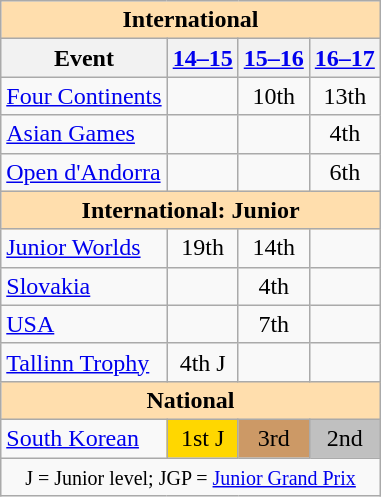<table class="wikitable" style="text-align:center">
<tr>
<th style="background-color: #ffdead; " colspan=4 align=center>International</th>
</tr>
<tr>
<th>Event</th>
<th><a href='#'>14–15</a></th>
<th><a href='#'>15–16</a></th>
<th><a href='#'>16–17</a></th>
</tr>
<tr>
<td align=left><a href='#'>Four Continents</a></td>
<td></td>
<td>10th</td>
<td>13th</td>
</tr>
<tr>
<td align=left><a href='#'>Asian Games</a></td>
<td></td>
<td></td>
<td>4th</td>
</tr>
<tr>
<td align=left><a href='#'>Open d'Andorra</a></td>
<td></td>
<td></td>
<td>6th</td>
</tr>
<tr>
<th style="background-color: #ffdead; " colspan=4 align=center>International: Junior</th>
</tr>
<tr>
<td align=left><a href='#'>Junior Worlds</a></td>
<td>19th</td>
<td>14th</td>
<td></td>
</tr>
<tr>
<td align=left> <a href='#'>Slovakia</a></td>
<td></td>
<td>4th</td>
<td></td>
</tr>
<tr>
<td align=left> <a href='#'>USA</a></td>
<td></td>
<td>7th</td>
<td></td>
</tr>
<tr>
<td align=left><a href='#'>Tallinn Trophy</a></td>
<td>4th J</td>
<td></td>
<td></td>
</tr>
<tr>
<th style="background-color: #ffdead; " colspan=4 align=center>National</th>
</tr>
<tr>
<td align=left><a href='#'>South Korean</a></td>
<td bgcolor=gold>1st J</td>
<td bgcolor=cc9966>3rd</td>
<td bgcolor=silver>2nd</td>
</tr>
<tr>
<td colspan=4 align=center><small> J = Junior level; JGP = <a href='#'>Junior Grand Prix</a> </small></td>
</tr>
</table>
